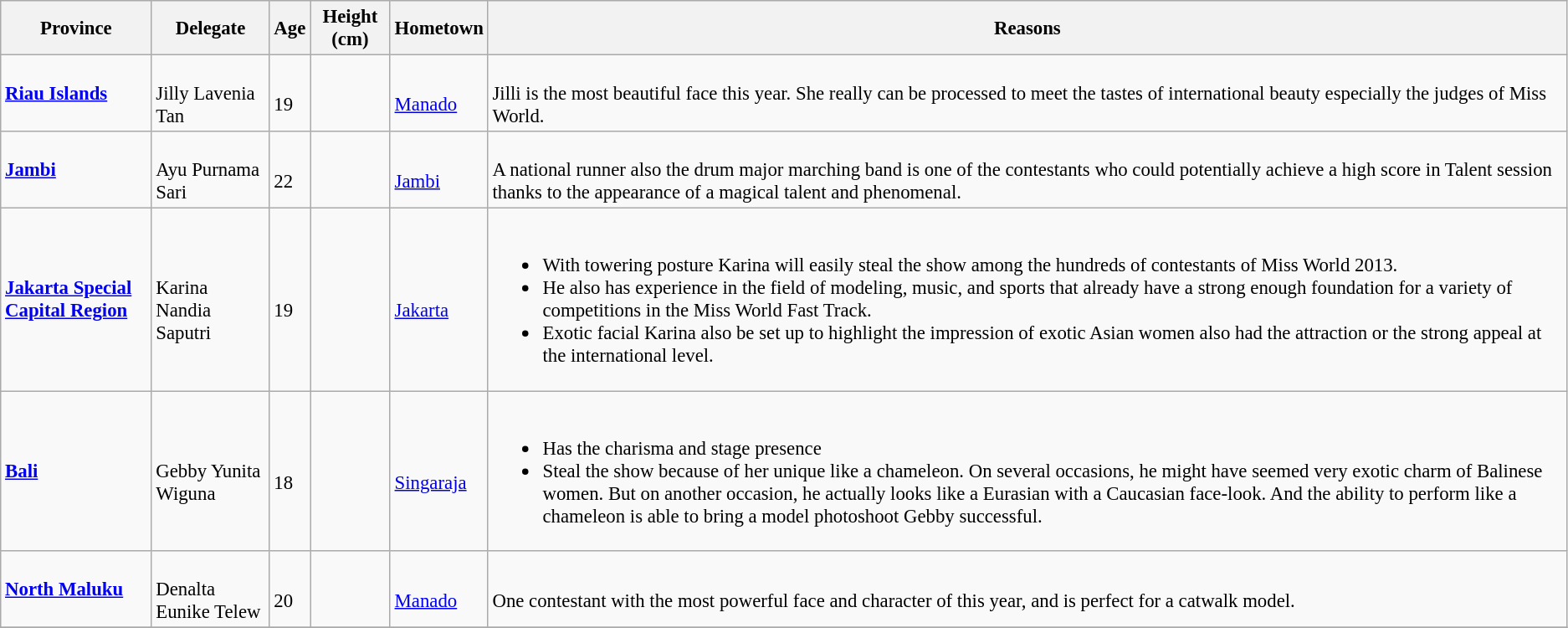<table class="wikitable" style="font-size: 95%;">
<tr>
<th>Province</th>
<th>Delegate</th>
<th>Age</th>
<th>Height (cm)</th>
<th>Hometown</th>
<th>Reasons</th>
</tr>
<tr>
<td> <strong><a href='#'>Riau Islands</a></strong></td>
<td><br>Jilly Lavenia Tan</td>
<td><br>19</td>
<td><br></td>
<td><br><a href='#'>Manado</a></td>
<td><br>Jilli is the most beautiful face this year. She really can be processed to meet the tastes of international beauty especially the judges of Miss World.</td>
</tr>
<tr>
<td> <strong><a href='#'>Jambi</a></strong></td>
<td><br>Ayu Purnama Sari</td>
<td><br>22</td>
<td><br></td>
<td><br><a href='#'>Jambi</a></td>
<td><br>A national runner also the drum major marching band is one of the contestants who could potentially achieve a high score in Talent session thanks to the appearance of a magical talent and phenomenal.</td>
</tr>
<tr>
<td> <strong><a href='#'>Jakarta Special Capital Region</a></strong></td>
<td><br>Karina Nandia Saputri</td>
<td><br>19</td>
<td><br></td>
<td><br><a href='#'>Jakarta</a></td>
<td><br><ul><li>With towering posture Karina will easily steal the show among the hundreds of contestants of Miss World 2013.</li><li>He also has experience in the field of modeling, music, and sports that already have a strong enough foundation for a variety of competitions in the Miss World Fast Track.</li><li>Exotic facial Karina also be set up to highlight the impression of exotic Asian women also had the attraction or the strong appeal at the international level.</li></ul></td>
</tr>
<tr>
<td> <strong><a href='#'>Bali</a></strong></td>
<td><br>Gebby Yunita Wiguna</td>
<td><br>18</td>
<td><br></td>
<td><br><a href='#'>Singaraja</a></td>
<td><br><ul><li>Has the charisma and stage presence</li><li>Steal the show because of her unique like a chameleon. On several occasions, he might have seemed very exotic charm of Balinese women. But on another occasion, he actually looks like a Eurasian with a Caucasian face-look. And the ability to perform like a chameleon is able to bring a model photoshoot Gebby successful.</li></ul></td>
</tr>
<tr>
<td> <strong><a href='#'>North Maluku</a></strong></td>
<td><br>Denalta Eunike Telew</td>
<td><br>20</td>
<td><br></td>
<td><br><a href='#'>Manado</a></td>
<td><br>One contestant with the most powerful face and character of this year, and is perfect for a catwalk model.</td>
</tr>
<tr>
</tr>
</table>
